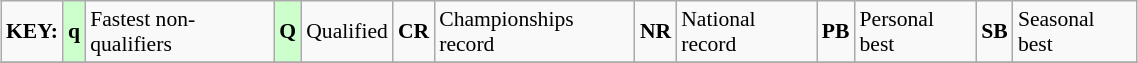<table class="wikitable" style="margin:0.5em auto; font-size:90%;position:relative;" width=60%>
<tr>
<td><strong>KEY:</strong></td>
<td bgcolor=ccffcc align=center><strong>q</strong></td>
<td>Fastest non-qualifiers</td>
<td bgcolor=ccffcc align=center><strong>Q</strong></td>
<td>Qualified</td>
<td align=center><strong>CR</strong></td>
<td>Championships record</td>
<td align=center><strong>NR</strong></td>
<td>National record</td>
<td align=center><strong>PB</strong></td>
<td>Personal best</td>
<td align=center><strong>SB</strong></td>
<td>Seasonal best</td>
</tr>
<tr>
</tr>
</table>
